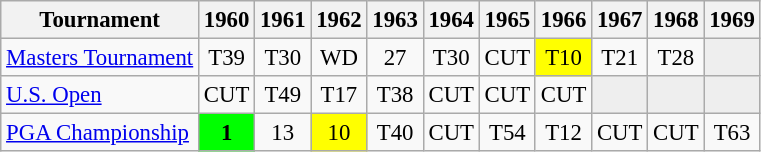<table class="wikitable" style="font-size:95%;text-align:center;">
<tr>
<th>Tournament</th>
<th>1960</th>
<th>1961</th>
<th>1962</th>
<th>1963</th>
<th>1964</th>
<th>1965</th>
<th>1966</th>
<th>1967</th>
<th>1968</th>
<th>1969</th>
</tr>
<tr>
<td align=left><a href='#'>Masters Tournament</a></td>
<td>T39</td>
<td>T30</td>
<td>WD</td>
<td>27</td>
<td>T30</td>
<td>CUT</td>
<td style="background:yellow;">T10</td>
<td>T21</td>
<td>T28</td>
<td style="background:#eeeeee;"></td>
</tr>
<tr>
<td align=left><a href='#'>U.S. Open</a></td>
<td>CUT</td>
<td>T49</td>
<td>T17</td>
<td>T38</td>
<td>CUT</td>
<td>CUT</td>
<td>CUT</td>
<td style="background:#eeeeee;"></td>
<td style="background:#eeeeee;"></td>
<td style="background:#eeeeee;"></td>
</tr>
<tr>
<td align=left><a href='#'>PGA Championship</a></td>
<td style="background:lime;"><strong>1</strong></td>
<td>13</td>
<td style="background:yellow;">10</td>
<td>T40</td>
<td>CUT</td>
<td>T54</td>
<td>T12</td>
<td>CUT</td>
<td>CUT</td>
<td>T63</td>
</tr>
</table>
